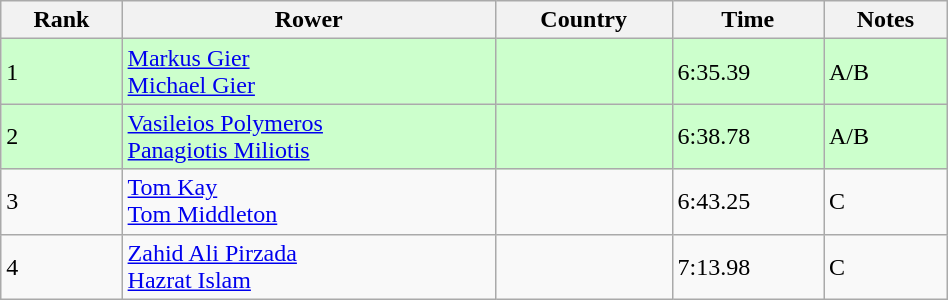<table class="wikitable sortable" width=50%>
<tr>
<th>Rank</th>
<th>Rower</th>
<th>Country</th>
<th>Time</th>
<th>Notes</th>
</tr>
<tr bgcolor=ccffcc>
<td>1</td>
<td><a href='#'>Markus Gier</a><br><a href='#'>Michael Gier</a></td>
<td></td>
<td>6:35.39</td>
<td>A/B</td>
</tr>
<tr bgcolor=ccffcc>
<td>2</td>
<td><a href='#'>Vasileios Polymeros</a> <br><a href='#'>Panagiotis Miliotis</a></td>
<td></td>
<td>6:38.78</td>
<td>A/B</td>
</tr>
<tr>
<td>3</td>
<td><a href='#'>Tom Kay</a> <br><a href='#'>Tom Middleton</a></td>
<td></td>
<td>6:43.25</td>
<td>C</td>
</tr>
<tr>
<td>4</td>
<td><a href='#'>Zahid Ali Pirzada</a> <br> <a href='#'>Hazrat Islam</a></td>
<td></td>
<td>7:13.98</td>
<td>C</td>
</tr>
</table>
